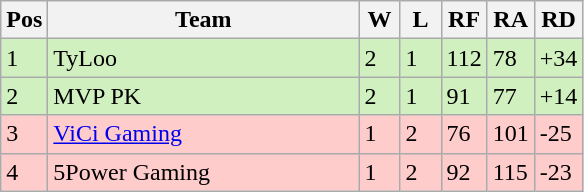<table class="wikitable">
<tr>
<th width="20">Pos</th>
<th width="200">Team</th>
<th width="20">W</th>
<th width="20">L</th>
<th width="20">RF</th>
<th width="20">RA</th>
<th width="20">RD</th>
</tr>
<tr style="background: #D0F0C0;">
<td>1</td>
<td>TyLoo</td>
<td>2</td>
<td>1</td>
<td>112</td>
<td>78</td>
<td>+34</td>
</tr>
<tr style="background: #D0F0C0;">
<td>2</td>
<td>MVP PK</td>
<td>2</td>
<td>1</td>
<td>91</td>
<td>77</td>
<td>+14</td>
</tr>
<tr style="background: #FFCCCC;">
<td>3</td>
<td><a href='#'>ViCi Gaming</a></td>
<td>1</td>
<td>2</td>
<td>76</td>
<td>101</td>
<td>-25</td>
</tr>
<tr style="background: #FFCCCC;">
<td>4</td>
<td>5Power Gaming</td>
<td>1</td>
<td>2</td>
<td>92</td>
<td>115</td>
<td>-23</td>
</tr>
</table>
